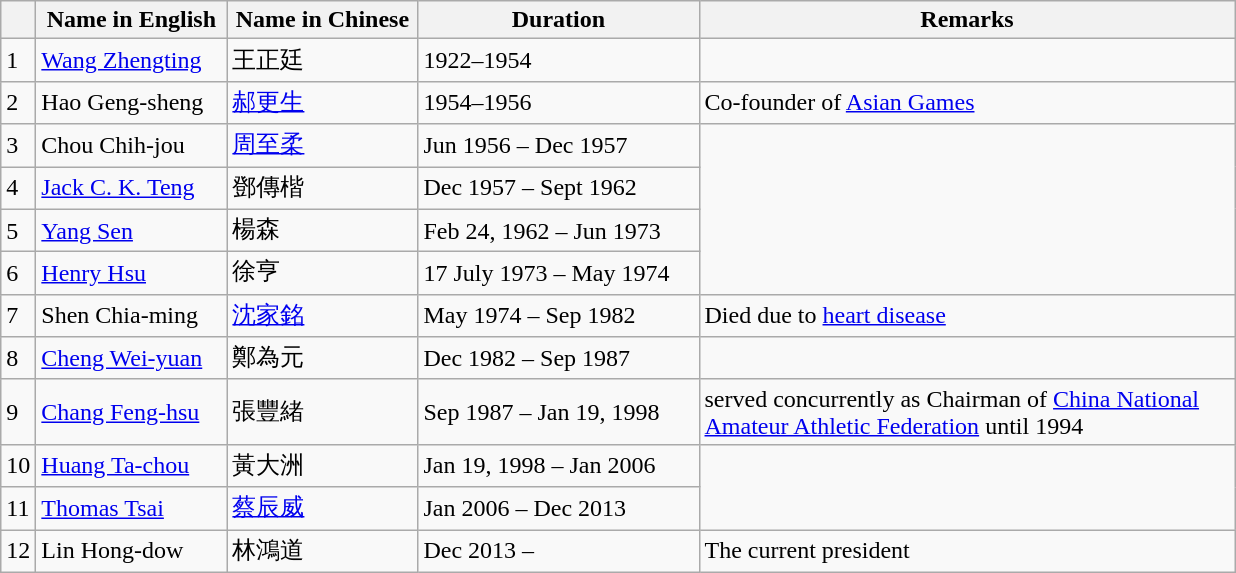<table class="wikitable sortable">
<tr>
<th></th>
<th class="unsortable" style="width: 120px;">Name in English</th>
<th class="unsortable" style="width: 120px;">Name in Chinese</th>
<th class="unsortable" style="width: 180px;">Duration</th>
<th class="unsortable" style="width: 350px;">Remarks</th>
</tr>
<tr>
<td>1</td>
<td><a href='#'>Wang Zhengting</a></td>
<td>王正廷</td>
<td>1922–1954</td>
</tr>
<tr>
<td>2</td>
<td>Hao Geng-sheng</td>
<td><a href='#'>郝更生</a></td>
<td>1954–1956</td>
<td>Co-founder of <a href='#'>Asian Games</a></td>
</tr>
<tr>
<td>3</td>
<td>Chou Chih-jou</td>
<td><a href='#'>周至柔</a></td>
<td>Jun 1956 – Dec 1957</td>
</tr>
<tr>
<td>4</td>
<td><a href='#'>Jack C. K. Teng</a></td>
<td>鄧傳楷</td>
<td>Dec 1957 – Sept 1962</td>
</tr>
<tr>
<td>5</td>
<td><a href='#'>Yang Sen</a></td>
<td>楊森</td>
<td>Feb 24, 1962 – Jun 1973</td>
</tr>
<tr>
<td>6</td>
<td><a href='#'>Henry Hsu</a></td>
<td>徐亨</td>
<td>17 July 1973 – May 1974</td>
</tr>
<tr>
<td>7</td>
<td>Shen Chia-ming</td>
<td><a href='#'>沈家銘</a></td>
<td>May 1974 – Sep 1982</td>
<td>Died due to <a href='#'>heart disease</a></td>
</tr>
<tr>
<td>8</td>
<td><a href='#'>Cheng Wei-yuan</a></td>
<td>鄭為元</td>
<td>Dec 1982 – Sep 1987</td>
</tr>
<tr>
<td>9</td>
<td><a href='#'>Chang Feng-hsu</a></td>
<td>張豐緒</td>
<td>Sep 1987 – Jan 19, 1998</td>
<td>served concurrently as Chairman of <a href='#'>China National Amateur Athletic Federation</a> until 1994</td>
</tr>
<tr>
<td>10</td>
<td><a href='#'>Huang Ta-chou</a></td>
<td>黃大洲</td>
<td>Jan 19, 1998 – Jan 2006</td>
</tr>
<tr>
<td>11</td>
<td><a href='#'>Thomas Tsai</a></td>
<td><a href='#'>蔡辰威</a></td>
<td>Jan 2006 – Dec 2013</td>
</tr>
<tr>
<td>12</td>
<td>Lin Hong-dow</td>
<td>林鴻道</td>
<td>Dec 2013 –</td>
<td>The current president</td>
</tr>
</table>
